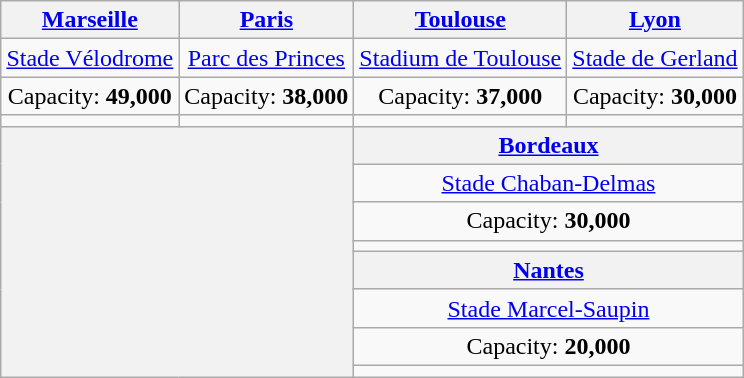<table class="wikitable" style="margin:1em auto; text-align:center;">
<tr>
<th><a href='#'>Marseille</a></th>
<th><a href='#'>Paris</a></th>
<th><a href='#'>Toulouse</a></th>
<th><a href='#'>Lyon</a></th>
</tr>
<tr>
<td><a href='#'>Stade Vélodrome</a></td>
<td><a href='#'>Parc des Princes</a></td>
<td><a href='#'>Stadium de Toulouse</a></td>
<td><a href='#'>Stade de Gerland</a></td>
</tr>
<tr>
<td>Capacity: <strong>49,000</strong></td>
<td>Capacity: <strong>38,000</strong></td>
<td>Capacity: <strong>37,000</strong></td>
<td>Capacity: <strong>30,000</strong></td>
</tr>
<tr>
<td></td>
<td></td>
<td></td>
<td></td>
</tr>
<tr>
<th rowspan=8 colspan=2></th>
<th colspan=2><a href='#'>Bordeaux</a></th>
</tr>
<tr>
<td colspan=2><a href='#'>Stade Chaban-Delmas</a></td>
</tr>
<tr>
<td colspan=2>Capacity: <strong>30,000</strong></td>
</tr>
<tr>
<td colspan=2></td>
</tr>
<tr>
<th colspan=2><a href='#'>Nantes</a></th>
</tr>
<tr>
<td colspan=2><a href='#'>Stade Marcel-Saupin</a></td>
</tr>
<tr>
<td colspan=2>Capacity: <strong>20,000</strong></td>
</tr>
<tr>
<td colspan=2></td>
</tr>
</table>
